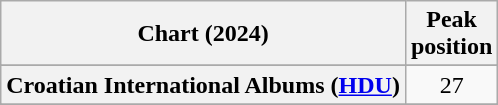<table class="wikitable sortable plainrowheaders" style="text-align:center">
<tr>
<th scope="col">Chart (2024)</th>
<th scope="col">Peak<br>position</th>
</tr>
<tr>
</tr>
<tr>
<th scope="row">Croatian International Albums (<a href='#'>HDU</a>)</th>
<td>27</td>
</tr>
<tr>
</tr>
<tr>
</tr>
<tr>
</tr>
<tr>
</tr>
</table>
